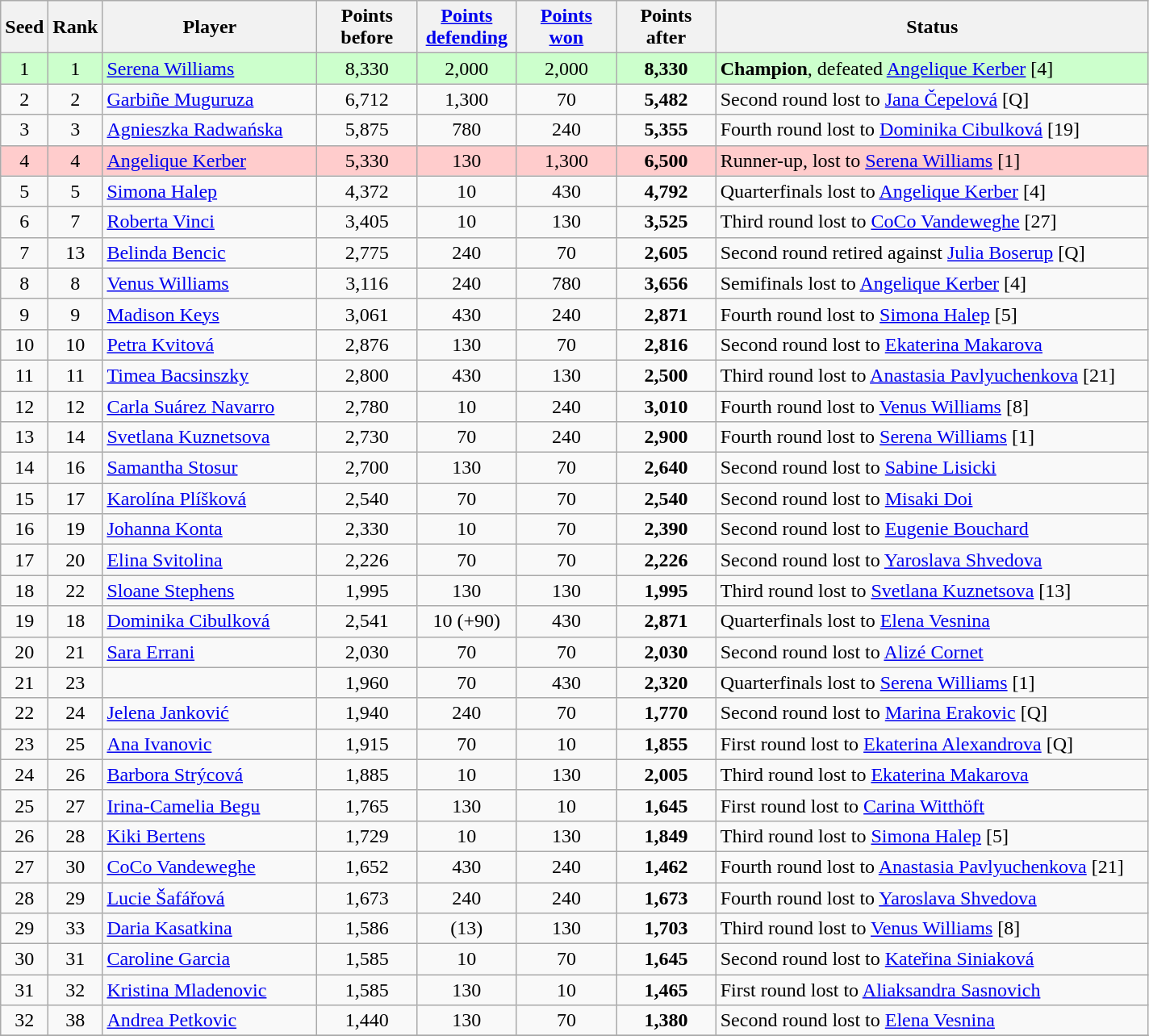<table class="wikitable sortable" style="text-align:center;">
<tr>
<th style="width:30px;">Seed</th>
<th style="width:30px;">Rank</th>
<th style="width:170px;">Player</th>
<th style="width:75px;">Points <br>before</th>
<th style="width:75px;"><a href='#'>Points <br>defending</a></th>
<th style="width:75px;"><a href='#'>Points <br>won</a></th>
<th style="width:75px;">Points <br>after</th>
<th style="width:350px;">Status</th>
</tr>
<tr style="background:#cfc;">
<td>1</td>
<td>1</td>
<td style="text-align:left;" data-sort-value="Serena Williams"> <a href='#'>Serena Williams</a></td>
<td>8,330</td>
<td>2,000</td>
<td>2,000</td>
<td><strong>8,330</strong></td>
<td style="text-align:left;" data-sort-value=><strong>Champion</strong>, defeated   <a href='#'>Angelique Kerber</a> [4]</td>
</tr>
<tr>
<td>2</td>
<td>2</td>
<td style="text-align:left;" data-sort-value="Garbiñe Muguruza"> <a href='#'>Garbiñe Muguruza</a></td>
<td>6,712</td>
<td>1,300</td>
<td>70</td>
<td><strong>5,482</strong></td>
<td style="text-align:left;" data-sort-value=>Second round lost to  <a href='#'>Jana Čepelová</a> [Q]</td>
</tr>
<tr>
<td>3</td>
<td>3</td>
<td style="text-align:left;" data-sort-value="Agnieszka Radwańska"> <a href='#'>Agnieszka Radwańska</a></td>
<td>5,875</td>
<td>780</td>
<td>240</td>
<td><strong>5,355</strong></td>
<td style="text-align:left;" data-sort-value=>Fourth round lost to  <a href='#'>Dominika Cibulková</a> [19]</td>
</tr>
<tr style="background:#fcc;">
<td>4</td>
<td>4</td>
<td style="text-align:left;" data-sort-value="Angelique Kerber"> <a href='#'>Angelique Kerber</a></td>
<td>5,330</td>
<td>130</td>
<td>1,300</td>
<td><strong>6,500</strong></td>
<td style="text-align:left;" data-sort-value=>Runner-up, lost to  <a href='#'>Serena Williams</a> [1]</td>
</tr>
<tr>
<td>5</td>
<td>5</td>
<td style="text-align:left;" data-sort-value="Simona Halep"> <a href='#'>Simona Halep</a></td>
<td>4,372</td>
<td>10</td>
<td>430</td>
<td><strong>4,792</strong></td>
<td style="text-align:left;" data-sort-value=>Quarterfinals lost to  <a href='#'>Angelique Kerber</a> [4]</td>
</tr>
<tr>
<td>6</td>
<td>7</td>
<td style="text-align:left;" data-sort-value="Roberta Vinci"> <a href='#'>Roberta Vinci</a></td>
<td>3,405</td>
<td>10</td>
<td>130</td>
<td><strong>3,525</strong></td>
<td style="text-align:left;" data-sort-value=>Third round lost to  <a href='#'>CoCo Vandeweghe</a> [27]</td>
</tr>
<tr>
<td>7</td>
<td>13</td>
<td style="text-align:left;" data-sort-value="Belinda Bencic"> <a href='#'>Belinda Bencic</a></td>
<td>2,775</td>
<td>240</td>
<td>70</td>
<td><strong>2,605</strong></td>
<td style="text-align:left;" data-sort-value=>Second round retired against  <a href='#'>Julia Boserup</a> [Q]</td>
</tr>
<tr>
<td>8</td>
<td>8</td>
<td style="text-align:left;" data-sort-value="Venus Williams"> <a href='#'>Venus Williams</a></td>
<td>3,116</td>
<td>240</td>
<td>780</td>
<td><strong>3,656</strong></td>
<td style="text-align:left;" data-sort-value=>Semifinals lost to  <a href='#'>Angelique Kerber</a> [4]</td>
</tr>
<tr>
<td>9</td>
<td>9</td>
<td style="text-align:left;" data-sort-value="Madison Keys"> <a href='#'>Madison Keys</a></td>
<td>3,061</td>
<td>430</td>
<td>240</td>
<td><strong>2,871</strong></td>
<td style="text-align:left;" data-sort-value=>Fourth round lost to  <a href='#'>Simona Halep</a> [5]</td>
</tr>
<tr>
<td>10</td>
<td>10</td>
<td style="text-align:left;" data-sort-value="Petra Kvitová"> <a href='#'>Petra Kvitová</a></td>
<td>2,876</td>
<td>130</td>
<td>70</td>
<td><strong>2,816</strong></td>
<td style="text-align:left;" data-sort-value=>Second round lost to  <a href='#'>Ekaterina Makarova</a></td>
</tr>
<tr>
<td>11</td>
<td>11</td>
<td style="text-align:left;" data-sort-value="Timea Bacsinszky"> <a href='#'>Timea Bacsinszky</a></td>
<td>2,800</td>
<td>430</td>
<td>130</td>
<td><strong>2,500</strong></td>
<td style="text-align:left;" data-sort-value=>Third round lost to  <a href='#'>Anastasia Pavlyuchenkova</a> [21]</td>
</tr>
<tr>
<td>12</td>
<td>12</td>
<td style="text-align:left;" data-sort-value="Carla Suárez Navarro"> <a href='#'>Carla Suárez Navarro</a></td>
<td>2,780</td>
<td>10</td>
<td>240</td>
<td><strong>3,010</strong></td>
<td style="text-align:left;" data-sort-value=>Fourth round lost to  <a href='#'>Venus Williams</a> [8]</td>
</tr>
<tr>
<td>13</td>
<td>14</td>
<td style="text-align:left;" data-sort-value="Svetlana Kuznetsova"> <a href='#'>Svetlana Kuznetsova</a></td>
<td>2,730</td>
<td>70</td>
<td>240</td>
<td><strong>2,900</strong></td>
<td style="text-align:left;" data-sort-value=>Fourth round lost to  <a href='#'>Serena Williams</a> [1]</td>
</tr>
<tr>
<td>14</td>
<td>16</td>
<td style="text-align:left;" data-sort-value="Samantha Stosur"> <a href='#'>Samantha Stosur</a></td>
<td>2,700</td>
<td>130</td>
<td>70</td>
<td><strong>2,640</strong></td>
<td style="text-align:left;" data-sort-value=>Second round lost to  <a href='#'>Sabine Lisicki</a></td>
</tr>
<tr>
<td>15</td>
<td>17</td>
<td style="text-align:left;" data-sort-value="Karolína Plíšková"> <a href='#'>Karolína Plíšková</a></td>
<td>2,540</td>
<td>70</td>
<td>70</td>
<td><strong>2,540</strong></td>
<td style="text-align:left;" data-sort-value=>Second round lost to  <a href='#'>Misaki Doi</a></td>
</tr>
<tr>
<td>16</td>
<td>19</td>
<td style="text-align:left;" data-sort-value="Johanna Konta"> <a href='#'>Johanna Konta</a></td>
<td>2,330</td>
<td>10</td>
<td>70</td>
<td><strong>2,390</strong></td>
<td style="text-align:left;" data-sort-value=>Second round lost to  <a href='#'>Eugenie Bouchard</a></td>
</tr>
<tr>
<td>17</td>
<td>20</td>
<td style="text-align:left;" data-sort-value="Elina Svitolina"> <a href='#'>Elina Svitolina</a></td>
<td>2,226</td>
<td>70</td>
<td>70</td>
<td><strong>2,226</strong></td>
<td style="text-align:left;" data-sort-value=>Second round lost to  <a href='#'>Yaroslava Shvedova</a></td>
</tr>
<tr>
<td>18</td>
<td>22</td>
<td style="text-align:left;" data-sort-value="Sloane Stephens"> <a href='#'>Sloane Stephens</a></td>
<td>1,995</td>
<td>130</td>
<td>130</td>
<td><strong>1,995</strong></td>
<td style="text-align:left;" data-sort-value=>Third round lost to  <a href='#'>Svetlana Kuznetsova</a> [13]</td>
</tr>
<tr>
<td>19</td>
<td>18</td>
<td style="text-align:left;" data-sort-value="Dominika Cibulková"> <a href='#'>Dominika Cibulková</a></td>
<td>2,541</td>
<td>10 (+90)</td>
<td>430</td>
<td><strong>2,871</strong></td>
<td style="text-align:left;" data-sort-value=>Quarterfinals lost to  <a href='#'>Elena Vesnina</a></td>
</tr>
<tr>
<td>20</td>
<td>21</td>
<td style="text-align:left;" data-sort-value="Sara Errani"> <a href='#'>Sara Errani</a></td>
<td>2,030</td>
<td>70</td>
<td>70</td>
<td><strong>2,030</strong></td>
<td style="text-align:left;" data-sort-value=>Second round lost to  <a href='#'>Alizé Cornet</a></td>
</tr>
<tr>
<td>21</td>
<td>23</td>
<td style="text-align:left;" data-sort-value="Anastasia Pavlyuchenkova"></td>
<td>1,960</td>
<td>70</td>
<td>430</td>
<td><strong>2,320</strong></td>
<td style="text-align:left;" data-sort-value=>Quarterfinals lost to  <a href='#'>Serena Williams</a> [1]</td>
</tr>
<tr>
<td>22</td>
<td>24</td>
<td style="text-align:left;" data-sort-value="Jelena Janković"> <a href='#'>Jelena Janković</a></td>
<td>1,940</td>
<td>240</td>
<td>70</td>
<td><strong>1,770</strong></td>
<td style="text-align:left;" data-sort-value=>Second round lost to  <a href='#'>Marina Erakovic</a> [Q]</td>
</tr>
<tr>
<td>23</td>
<td>25</td>
<td style="text-align:left;" data-sort-value="Ana Ivanovaic"> <a href='#'>Ana Ivanovic</a></td>
<td>1,915</td>
<td>70</td>
<td>10</td>
<td><strong>1,855</strong></td>
<td style="text-align:left;" data-sort-value=>First round lost to  <a href='#'>Ekaterina Alexandrova</a> [Q]</td>
</tr>
<tr>
<td>24</td>
<td>26</td>
<td style="text-align:left;" data-sort-value="Barbora Strýcová"> <a href='#'>Barbora Strýcová</a></td>
<td>1,885</td>
<td>10</td>
<td>130</td>
<td><strong>2,005</strong></td>
<td style="text-align:left;" data-sort-value=>Third round lost to  <a href='#'>Ekaterina Makarova</a></td>
</tr>
<tr>
<td>25</td>
<td>27</td>
<td style="text-align:left;" data-sort-value="Irina-Camelia Begu"> <a href='#'>Irina-Camelia Begu</a></td>
<td>1,765</td>
<td>130</td>
<td>10</td>
<td><strong>1,645</strong></td>
<td style="text-align:left;" data-sort-value=>First round lost to  <a href='#'>Carina Witthöft</a></td>
</tr>
<tr>
<td>26</td>
<td>28</td>
<td style="text-align:left;" data-sort-value="Kiki Bertens"> <a href='#'>Kiki Bertens</a></td>
<td>1,729</td>
<td>10</td>
<td>130</td>
<td><strong>1,849</strong></td>
<td style="text-align:left;" data-sort-value=>Third round lost to  <a href='#'>Simona Halep</a> [5]</td>
</tr>
<tr>
<td>27</td>
<td>30</td>
<td style="text-align:left;" data-sort-value="Coco Vandeweghe"> <a href='#'>CoCo Vandeweghe</a></td>
<td>1,652</td>
<td>430</td>
<td>240</td>
<td><strong>1,462</strong></td>
<td style="text-align:left;" data-sort-value=>Fourth round lost to  <a href='#'>Anastasia Pavlyuchenkova</a> [21]</td>
</tr>
<tr>
<td>28</td>
<td>29</td>
<td style="text-align:left;" data-sort-value="Lucie Šafářová"> <a href='#'>Lucie Šafářová</a></td>
<td>1,673</td>
<td>240</td>
<td>240</td>
<td><strong>1,673</strong></td>
<td style="text-align:left;" data-sort-value=>Fourth round lost to  <a href='#'>Yaroslava Shvedova</a></td>
</tr>
<tr>
<td>29</td>
<td>33</td>
<td style="text-align:left;" data-sort-value="Daria Kasatkina"> <a href='#'>Daria Kasatkina</a></td>
<td>1,586</td>
<td>(13)</td>
<td>130</td>
<td><strong>1,703</strong></td>
<td style="text-align:left;" data-sort-value=>Third round lost to  <a href='#'>Venus Williams</a> [8]</td>
</tr>
<tr>
<td>30</td>
<td>31</td>
<td style="text-align:left;" data-sort-value="Caroline Garcia"> <a href='#'>Caroline Garcia</a></td>
<td>1,585</td>
<td>10</td>
<td>70</td>
<td><strong>1,645</strong></td>
<td style="text-align:left;" data-sort-value=>Second round lost to  <a href='#'>Kateřina Siniaková</a></td>
</tr>
<tr>
<td>31</td>
<td>32</td>
<td style="text-align:left;" data-sort-value="Kristina Mladenovic"> <a href='#'>Kristina Mladenovic</a></td>
<td>1,585</td>
<td>130</td>
<td>10</td>
<td><strong>1,465</strong></td>
<td style="text-align:left;" data-sort-value=>First round lost to  <a href='#'>Aliaksandra Sasnovich</a></td>
</tr>
<tr>
<td>32</td>
<td>38</td>
<td style="text-align:left;" data-sort-value="Andrea Petkovic"> <a href='#'>Andrea Petkovic</a></td>
<td>1,440</td>
<td>130</td>
<td>70</td>
<td><strong>1,380</strong></td>
<td style="text-align:left;" data-sort-value=>Second round lost to  <a href='#'>Elena Vesnina</a></td>
</tr>
<tr>
</tr>
</table>
